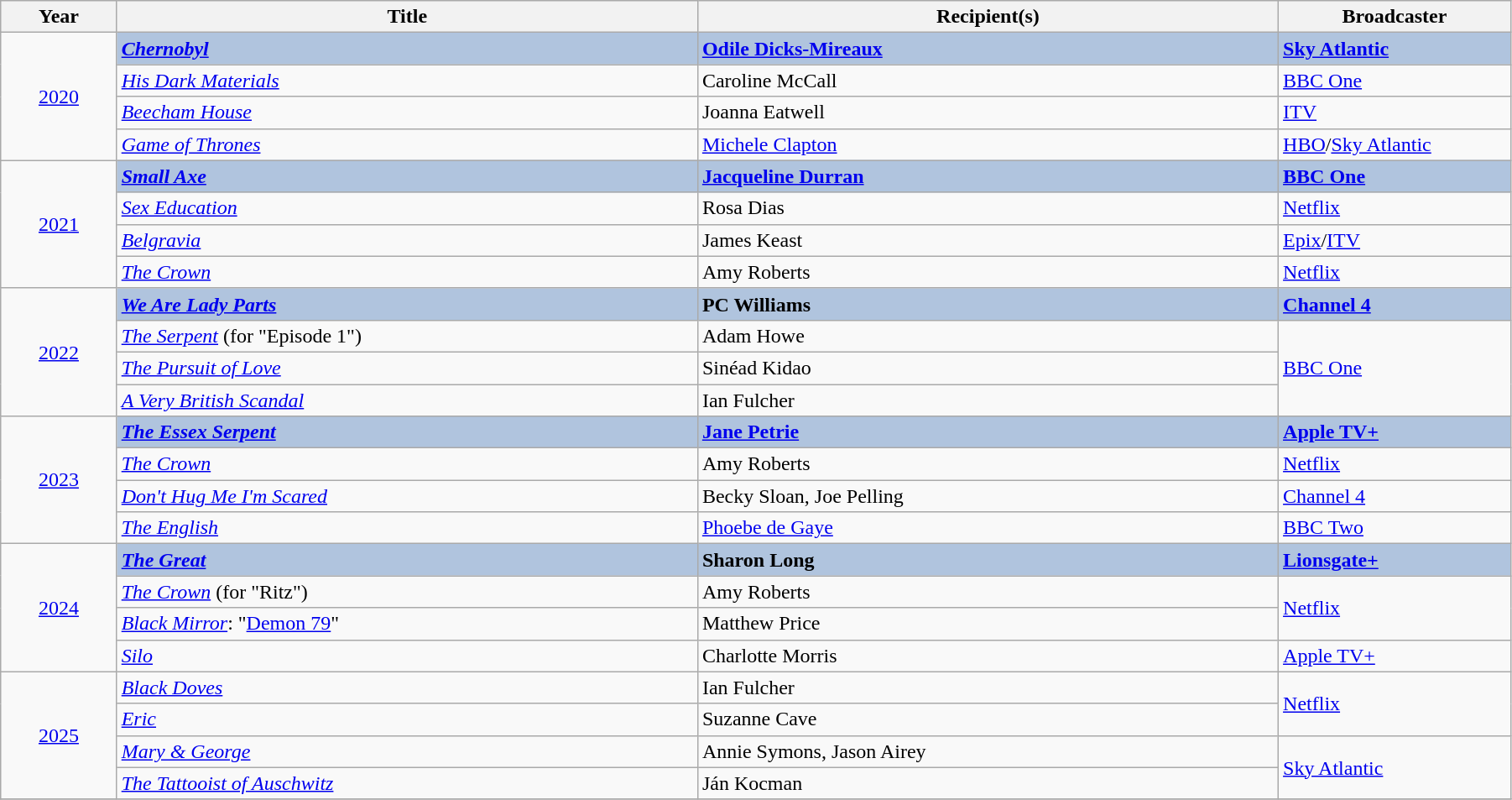<table class="wikitable" width="95%">
<tr>
<th width=5%>Year</th>
<th width=25%>Title</th>
<th width=25%><strong>Recipient(s)</strong></th>
<th width=10%><strong>Broadcaster</strong></th>
</tr>
<tr>
<td rowspan="4" style="text-align:center;"><a href='#'>2020</a><br></td>
<td style="background:#B0C4DE;"><strong><em><a href='#'>Chernobyl</a></em></strong></td>
<td style="background:#B0C4DE;"><strong><a href='#'>Odile Dicks-Mireaux</a></strong></td>
<td style="background:#B0C4DE;"><strong><a href='#'>Sky Atlantic</a></strong></td>
</tr>
<tr>
<td><em><a href='#'>His Dark Materials</a></em></td>
<td>Caroline McCall</td>
<td><a href='#'>BBC One</a></td>
</tr>
<tr>
<td><em><a href='#'>Beecham House</a></em></td>
<td>Joanna Eatwell</td>
<td><a href='#'>ITV</a></td>
</tr>
<tr>
<td><em><a href='#'>Game of Thrones</a></em></td>
<td><a href='#'>Michele Clapton</a></td>
<td><a href='#'>HBO</a>/<a href='#'>Sky Atlantic</a></td>
</tr>
<tr>
<td rowspan="4" style="text-align:center;"><a href='#'>2021</a><br></td>
<td style="background:#B0C4DE;"><strong><em><a href='#'>Small Axe</a></em></strong></td>
<td style="background:#B0C4DE;"><strong><a href='#'>Jacqueline Durran</a></strong></td>
<td style="background:#B0C4DE;"><strong><a href='#'>BBC One</a></strong></td>
</tr>
<tr>
<td><em><a href='#'>Sex Education</a></em></td>
<td>Rosa Dias</td>
<td><a href='#'>Netflix</a></td>
</tr>
<tr>
<td><em><a href='#'>Belgravia</a></em></td>
<td>James Keast</td>
<td><a href='#'>Epix</a>/<a href='#'>ITV</a></td>
</tr>
<tr>
<td><em><a href='#'>The Crown</a></em></td>
<td>Amy Roberts</td>
<td><a href='#'>Netflix</a></td>
</tr>
<tr>
<td rowspan="4" style="text-align:center;"><a href='#'>2022</a><br></td>
<td style="background:#B0C4DE;"><strong><em><a href='#'>We Are Lady Parts</a></em></strong></td>
<td style="background:#B0C4DE;"><strong>PC Williams</strong></td>
<td style="background:#B0C4DE;"><strong><a href='#'>Channel 4</a></strong></td>
</tr>
<tr>
<td><em><a href='#'>The Serpent</a></em> (for "Episode 1")</td>
<td>Adam Howe</td>
<td rowspan="3"><a href='#'>BBC One</a></td>
</tr>
<tr>
<td><em><a href='#'>The Pursuit of Love</a></em></td>
<td>Sinéad Kidao</td>
</tr>
<tr>
<td><em><a href='#'>A Very British Scandal</a></em></td>
<td>Ian Fulcher</td>
</tr>
<tr>
<td rowspan="4" style="text-align:center;"><a href='#'>2023</a><br></td>
<td style="background:#B0C4DE;"><strong><em><a href='#'>The Essex Serpent</a></em></strong></td>
<td style="background:#B0C4DE;"><strong><a href='#'>Jane Petrie</a></strong></td>
<td style="background:#B0C4DE;"><strong><a href='#'>Apple TV+</a></strong></td>
</tr>
<tr>
<td><em><a href='#'>The Crown</a></em></td>
<td>Amy Roberts</td>
<td><a href='#'>Netflix</a></td>
</tr>
<tr>
<td><em><a href='#'>Don't Hug Me I'm Scared</a></em></td>
<td>Becky Sloan, Joe Pelling</td>
<td><a href='#'>Channel 4</a></td>
</tr>
<tr>
<td><em><a href='#'>The English</a></em></td>
<td><a href='#'>Phoebe de Gaye</a></td>
<td><a href='#'>BBC Two</a></td>
</tr>
<tr>
<td rowspan="4" style="text-align:center;"><a href='#'>2024</a><br></td>
<td style="background:#B0C4DE;"><strong><em><a href='#'>The Great</a></em></strong></td>
<td style="background:#B0C4DE;"><strong>Sharon Long</strong></td>
<td style="background:#B0C4DE;"><strong><a href='#'>Lionsgate+</a></strong></td>
</tr>
<tr>
<td><em><a href='#'>The Crown</a></em> (for "Ritz")</td>
<td>Amy Roberts</td>
<td rowspan="2"><a href='#'>Netflix</a></td>
</tr>
<tr>
<td><em><a href='#'>Black Mirror</a></em>: "<a href='#'>Demon 79</a>"</td>
<td>Matthew Price</td>
</tr>
<tr>
<td><em><a href='#'>Silo</a></em></td>
<td>Charlotte Morris</td>
<td><a href='#'>Apple TV+</a></td>
</tr>
<tr>
<td rowspan="4" style="text-align:center;"><a href='#'>2025</a><br></td>
<td><em><a href='#'>Black Doves</a></em></td>
<td>Ian Fulcher</td>
<td rowspan="2"><a href='#'>Netflix</a></td>
</tr>
<tr>
<td><em><a href='#'>Eric</a></em></td>
<td>Suzanne Cave</td>
</tr>
<tr>
<td><em><a href='#'>Mary & George</a></em></td>
<td>Annie Symons, Jason Airey</td>
<td rowspan="2"><a href='#'>Sky Atlantic</a></td>
</tr>
<tr>
<td><em><a href='#'>The Tattooist of Auschwitz</a></em></td>
<td>Ján Kocman</td>
</tr>
<tr>
</tr>
</table>
